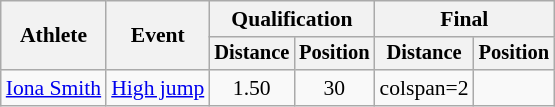<table class=wikitable style=font-size:90%>
<tr>
<th rowspan=2>Athlete</th>
<th rowspan=2>Event</th>
<th colspan=2>Qualification</th>
<th colspan=2>Final</th>
</tr>
<tr style=font-size:95%>
<th>Distance</th>
<th>Position</th>
<th>Distance</th>
<th>Position</th>
</tr>
<tr align=center>
<td align=left><a href='#'>Iona Smith</a></td>
<td align=left rowspan=2><a href='#'>High jump</a></td>
<td>1.50</td>
<td>30</td>
<td>colspan=2 </td>
</tr>
</table>
